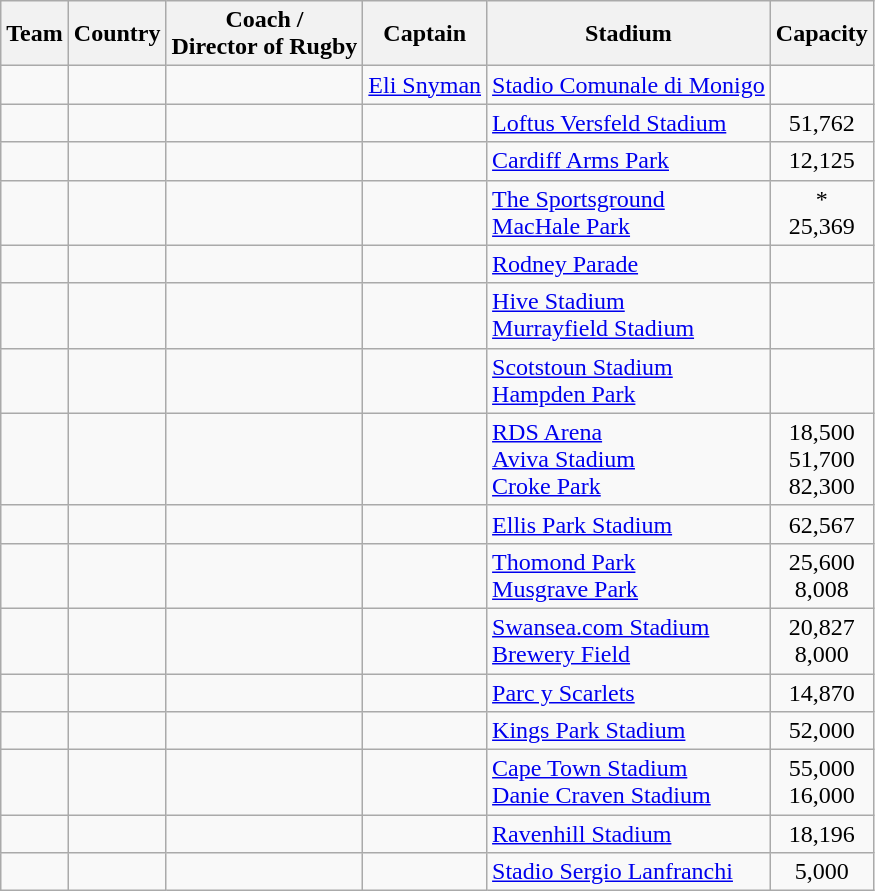<table class="wikitable sortable">
<tr>
<th>Team</th>
<th>Country</th>
<th>Coach /<br>Director of Rugby</th>
<th>Captain</th>
<th>Stadium</th>
<th>Capacity</th>
</tr>
<tr>
<td><br><small></small></td>
<td></td>
<td></td>
<td> <a href='#'>Eli Snyman</a><br></td>
<td><a href='#'>Stadio Comunale di Monigo</a></td>
<td style="text-align:center"></td>
</tr>
<tr>
<td><br><small></small></td>
<td></td>
<td></td>
<td><br></td>
<td><a href='#'>Loftus Versfeld Stadium</a></td>
<td style="text-align:center">51,762</td>
</tr>
<tr>
<td><br><small></small></td>
<td></td>
<td></td>
<td></td>
<td><a href='#'>Cardiff Arms Park</a></td>
<td style="text-align:center">12,125</td>
</tr>
<tr>
<td><br><small></small></td>
<td></td>
<td></td>
<td></td>
<td><a href='#'>The Sportsground</a><br><a href='#'>MacHale Park</a></td>
<td style="text-align:center">*<br>25,369</td>
</tr>
<tr>
<td><br><small></small></td>
<td></td>
<td></td>
<td></td>
<td><a href='#'>Rodney Parade</a></td>
<td style="text-align:center"></td>
</tr>
<tr>
<td><br><small></small></td>
<td></td>
<td></td>
<td><br></td>
<td><a href='#'>Hive Stadium</a><br><a href='#'>Murrayfield Stadium</a></td>
<td style="text-align:center;"><br></td>
</tr>
<tr>
<td><br><small></small></td>
<td></td>
<td></td>
<td></td>
<td><a href='#'>Scotstoun Stadium</a><br><a href='#'>Hampden Park</a></td>
<td style="text-align:center"><br></td>
</tr>
<tr>
<td><br><small></small></td>
<td></td>
<td></td>
<td></td>
<td><a href='#'>RDS Arena</a><br><a href='#'>Aviva Stadium</a><br><a href='#'>Croke Park</a></td>
<td style="text-align:center">18,500<br>51,700<br>82,300</td>
</tr>
<tr>
<td><br><small></small></td>
<td></td>
<td></td>
<td></td>
<td><a href='#'>Ellis Park Stadium</a></td>
<td style="text-align:center">62,567</td>
</tr>
<tr>
<td><br><small></small></td>
<td></td>
<td></td>
<td></td>
<td><a href='#'>Thomond Park</a><br><a href='#'>Musgrave Park</a></td>
<td style="text-align:center">25,600<br>8,008</td>
</tr>
<tr>
<td><br><small></small></td>
<td></td>
<td></td>
<td></td>
<td><a href='#'>Swansea.com Stadium</a><br><a href='#'>Brewery Field</a></td>
<td style="text-align:center">20,827<br>8,000</td>
</tr>
<tr>
<td><br><small></small></td>
<td></td>
<td></td>
<td></td>
<td><a href='#'>Parc y Scarlets</a></td>
<td style="text-align:center">14,870</td>
</tr>
<tr>
<td><br><small></small></td>
<td></td>
<td></td>
<td></td>
<td><a href='#'>Kings Park Stadium</a></td>
<td style="text-align:center">52,000</td>
</tr>
<tr>
<td><br><small></small></td>
<td></td>
<td></td>
<td></td>
<td><a href='#'>Cape Town Stadium</a><br><a href='#'>Danie Craven Stadium</a></td>
<td style="text-align:center">55,000<br>16,000</td>
</tr>
<tr>
<td><br><small></small></td>
<td></td>
<td></td>
<td></td>
<td><a href='#'>Ravenhill Stadium</a></td>
<td style="text-align:center">18,196</td>
</tr>
<tr>
<td><br><small></small></td>
<td></td>
<td> </td>
<td></td>
<td><a href='#'>Stadio Sergio Lanfranchi</a></td>
<td style="text-align:center">5,000</td>
</tr>
</table>
